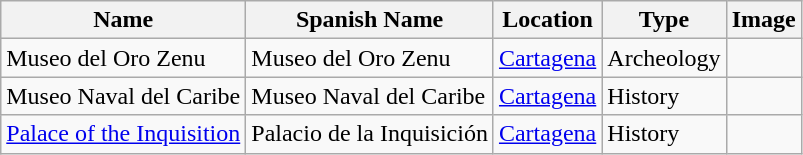<table class="wikitable sortable">
<tr>
<th>Name</th>
<th>Spanish Name</th>
<th>Location</th>
<th>Type</th>
<th>Image</th>
</tr>
<tr>
<td>Museo del Oro Zenu</td>
<td>Museo del Oro Zenu</td>
<td><a href='#'>Cartagena</a></td>
<td>Archeology</td>
<td></td>
</tr>
<tr>
<td><bdi>Museo Naval del Caribe</bdi></td>
<td><bdi>Museo Naval del Caribe</bdi></td>
<td><a href='#'>Cartagena</a></td>
<td>History</td>
<td></td>
</tr>
<tr>
<td><a href='#'>Palace of the Inquisition</a></td>
<td>Palacio de la Inquisición</td>
<td><a href='#'>Cartagena</a></td>
<td>History</td>
<td></td>
</tr>
</table>
